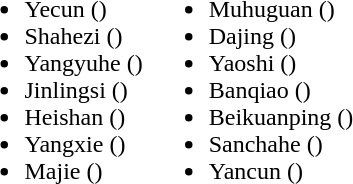<table>
<tr>
<td valign="top"><br><ul><li>Yecun ()</li><li>Shahezi  ()</li><li>Yangyuhe ()</li><li>Jinlingsi ()</li><li>Heishan ()</li><li>Yangxie ()</li><li>Majie ()</li></ul></td>
<td valign="top"><br><ul><li>Muhuguan ()</li><li>Dajing ()</li><li>Yaoshi ()</li><li>Banqiao ()</li><li>Beikuanping ()</li><li>Sanchahe ()</li><li>Yancun ()</li></ul></td>
</tr>
</table>
